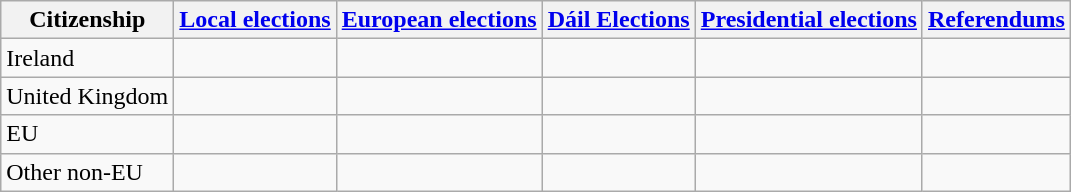<table class="wikitable">
<tr>
<th>Citizenship</th>
<th><a href='#'>Local elections</a></th>
<th><a href='#'>European elections</a></th>
<th><a href='#'>Dáil Elections</a></th>
<th><a href='#'>Presidential elections</a></th>
<th><a href='#'>Referendums</a></th>
</tr>
<tr>
<td>Ireland</td>
<td></td>
<td></td>
<td></td>
<td></td>
<td></td>
</tr>
<tr>
<td>United Kingdom</td>
<td></td>
<td></td>
<td></td>
<td></td>
<td></td>
</tr>
<tr>
<td>EU</td>
<td></td>
<td></td>
<td></td>
<td></td>
<td></td>
</tr>
<tr>
<td>Other non-EU</td>
<td></td>
<td></td>
<td></td>
<td></td>
<td></td>
</tr>
</table>
